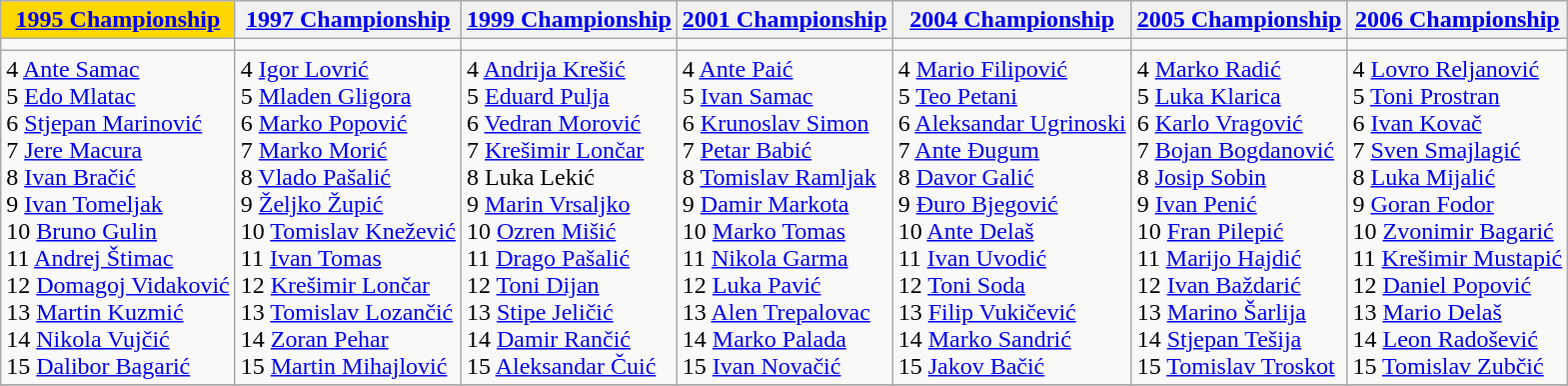<table class="wikitable">
<tr>
<th style="background:gold;"><a href='#'>1995 Championship</a></th>
<th><a href='#'>1997 Championship</a></th>
<th><a href='#'>1999 Championship</a></th>
<th><a href='#'>2001 Championship</a></th>
<th><a href='#'>2004 Championship</a></th>
<th><a href='#'>2005 Championship</a></th>
<th><a href='#'>2006 Championship</a></th>
</tr>
<tr>
<td></td>
<td></td>
<td></td>
<td></td>
<td></td>
<td></td>
<td></td>
</tr>
<tr>
<td valign=top>4 <a href='#'>Ante Samac</a> <br>5 <a href='#'>Edo Mlatac</a> <br>6 <a href='#'>Stjepan Marinović</a> <br>7 <a href='#'>Jere Macura</a> <br>8 <a href='#'>Ivan Bračić</a><br>9 <a href='#'>Ivan Tomeljak</a> <br>10 <a href='#'>Bruno Gulin</a> <br>11 <a href='#'>Andrej Štimac</a> <br>12 <a href='#'>Domagoj Vidaković</a> <br>13 <a href='#'>Martin Kuzmić</a> <br>14 <a href='#'>Nikola Vujčić</a> <br>15 <a href='#'>Dalibor Bagarić</a></td>
<td valign=top>4 <a href='#'>Igor Lovrić</a> <br>5 <a href='#'>Mladen Gligora</a> <br>6 <a href='#'>Marko Popović</a> <br>7 <a href='#'>Marko Morić</a> <br>8 <a href='#'>Vlado Pašalić</a><br>9 <a href='#'>Željko Župić</a> <br>10 <a href='#'>Tomislav Knežević</a> <br>11 <a href='#'>Ivan Tomas</a> <br>12 <a href='#'>Krešimir Lončar</a> <br>13 <a href='#'>Tomislav Lozančić</a> <br>14 <a href='#'>Zoran Pehar</a> <br>15 <a href='#'>Martin Mihajlović</a></td>
<td valign=top>4 <a href='#'>Andrija Krešić</a> <br>5 <a href='#'>Eduard Pulja</a> <br>6 <a href='#'>Vedran Morović</a> <br>7 <a href='#'>Krešimir Lončar</a> <br>8 Luka Lekić<br>9 <a href='#'>Marin Vrsaljko</a> <br>10 <a href='#'>Ozren Mišić</a> <br>11 <a href='#'>Drago Pašalić</a><br>12 <a href='#'>Toni Dijan</a> <br>13 <a href='#'>Stipe Jeličić</a> <br>14 <a href='#'>Damir Rančić</a> <br>15 <a href='#'>Aleksandar Čuić</a></td>
<td valign=top>4 <a href='#'>Ante Paić</a> <br>5 <a href='#'>Ivan Samac</a> <br>6 <a href='#'>Krunoslav Simon</a> <br>7 <a href='#'>Petar Babić</a> <br>8 <a href='#'>Tomislav Ramljak</a><br>9 <a href='#'>Damir Markota</a> <br>10 <a href='#'>Marko Tomas</a> <br>11 <a href='#'>Nikola Garma</a><br>12 <a href='#'>Luka Pavić</a> <br>13 <a href='#'>Alen Trepalovac</a> <br>14 <a href='#'>Marko Palada</a> <br>15 <a href='#'>Ivan Novačić</a></td>
<td valign=top>4 <a href='#'>Mario Filipović</a> <br>5 <a href='#'>Teo Petani</a> <br>6 <a href='#'>Aleksandar Ugrinoski</a> <br>7 <a href='#'>Ante Đugum</a> <br>8 <a href='#'>Davor Galić</a><br>9 <a href='#'>Đuro Bjegović</a> <br>10 <a href='#'>Ante Delaš</a> <br>11 <a href='#'>Ivan Uvodić</a><br>12 <a href='#'>Toni Soda</a> <br>13 <a href='#'>Filip Vukičević</a> <br>14 <a href='#'>Marko Sandrić</a> <br>15 <a href='#'>Jakov Bačić</a></td>
<td valign=top>4 <a href='#'>Marko Radić</a> <br>5 <a href='#'>Luka Klarica</a> <br>6 <a href='#'>Karlo Vragović</a> <br>7 <a href='#'>Bojan Bogdanović</a> <br>8 <a href='#'>Josip Sobin</a><br>9 <a href='#'>Ivan Penić</a><br>10 <a href='#'>Fran Pilepić</a> <br>11 <a href='#'>Marijo Hajdić</a><br>12 <a href='#'>Ivan Baždarić</a> <br>13 <a href='#'>Marino Šarlija</a> <br>14 <a href='#'>Stjepan Tešija</a> <br>15 <a href='#'>Tomislav Troskot</a></td>
<td valign=top>4 <a href='#'>Lovro Reljanović</a> <br>5 <a href='#'>Toni Prostran</a> <br>6 <a href='#'>Ivan Kovač</a> <br>7 <a href='#'>Sven Smajlagić</a> <br>8 <a href='#'>Luka Mijalić</a><br>9 <a href='#'>Goran Fodor</a><br>10 <a href='#'>Zvonimir Bagarić</a> <br>11 <a href='#'>Krešimir Mustapić</a><br>12 <a href='#'>Daniel Popović</a> <br>13 <a href='#'>Mario Delaš</a> <br>14 <a href='#'>Leon Radošević</a> <br>15 <a href='#'>Tomislav Zubčić</a></td>
</tr>
<tr>
</tr>
</table>
